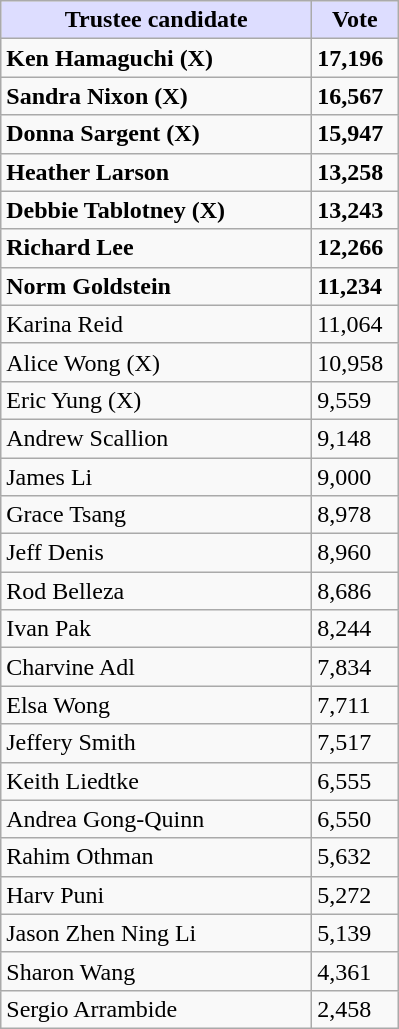<table class="wikitable">
<tr>
<th style="background:#ddf;" width="200px">Trustee candidate</th>
<th style="background:#ddf;" width="50px">Vote</th>
</tr>
<tr>
<td><strong>Ken Hamaguchi (X)</strong></td>
<td><strong>17,196</strong></td>
</tr>
<tr>
<td><strong>Sandra Nixon (X)</strong></td>
<td><strong>16,567</strong></td>
</tr>
<tr>
<td><strong>Donna Sargent (X)</strong></td>
<td><strong>15,947</strong></td>
</tr>
<tr>
<td><strong>Heather Larson</strong></td>
<td><strong>13,258</strong></td>
</tr>
<tr>
<td><strong>Debbie Tablotney (X)</strong></td>
<td><strong>13,243</strong></td>
</tr>
<tr>
<td><strong>Richard Lee</strong></td>
<td><strong>12,266</strong></td>
</tr>
<tr>
<td><strong>Norm Goldstein</strong></td>
<td><strong>11,234</strong></td>
</tr>
<tr>
<td>Karina Reid</td>
<td>11,064</td>
</tr>
<tr>
<td>Alice Wong (X)</td>
<td>10,958</td>
</tr>
<tr>
<td>Eric Yung (X)</td>
<td>9,559</td>
</tr>
<tr>
<td>Andrew Scallion</td>
<td>9,148</td>
</tr>
<tr>
<td>James Li</td>
<td>9,000</td>
</tr>
<tr>
<td>Grace Tsang</td>
<td>8,978</td>
</tr>
<tr>
<td>Jeff Denis</td>
<td>8,960</td>
</tr>
<tr>
<td>Rod Belleza</td>
<td>8,686</td>
</tr>
<tr>
<td>Ivan Pak</td>
<td>8,244</td>
</tr>
<tr>
<td>Charvine Adl</td>
<td>7,834</td>
</tr>
<tr>
<td>Elsa Wong</td>
<td>7,711</td>
</tr>
<tr>
<td>Jeffery Smith</td>
<td>7,517</td>
</tr>
<tr>
<td>Keith Liedtke</td>
<td>6,555</td>
</tr>
<tr>
<td>Andrea Gong-Quinn</td>
<td>6,550</td>
</tr>
<tr>
<td>Rahim Othman</td>
<td>5,632</td>
</tr>
<tr>
<td>Harv Puni</td>
<td>5,272</td>
</tr>
<tr>
<td>Jason Zhen Ning Li</td>
<td>5,139</td>
</tr>
<tr>
<td>Sharon Wang</td>
<td>4,361</td>
</tr>
<tr>
<td>Sergio Arrambide</td>
<td>2,458</td>
</tr>
</table>
